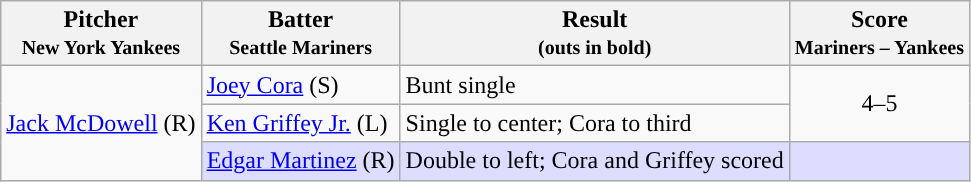<table class="wikitable plainrowheaders" style="text-align:left">
<tr>
<th scope="col">Pitcher<br><small>New York Yankees</small></th>
<th scope="col">Batter<br><small>Seattle Mariners</small></th>
<th scope="col">Result<br><small>(outs in bold)</small></th>
<th scope="col">Score<br><small>Mariners – Yankees</small></th>
</tr>
<tr>
<td rowspan=3><a href='#'>Jack McDowell</a> (R)</td>
<td><a href='#'>Joey Cora</a> (S)</td>
<td>Bunt single</td>
<td rowspan=2 style="text-align:center;">4–5</td>
</tr>
<tr>
<td><a href='#'>Ken Griffey Jr.</a> (L)</td>
<td>Single to center; Cora to third</td>
</tr>
<tr>
<td style="background:#ddf;"><a href='#'>Edgar Martinez</a> (R)</td>
<td style="background:#ddf;">Double to left; Cora and Griffey scored</td>
<td style="background:#ddf;"></td>
</tr>
</table>
